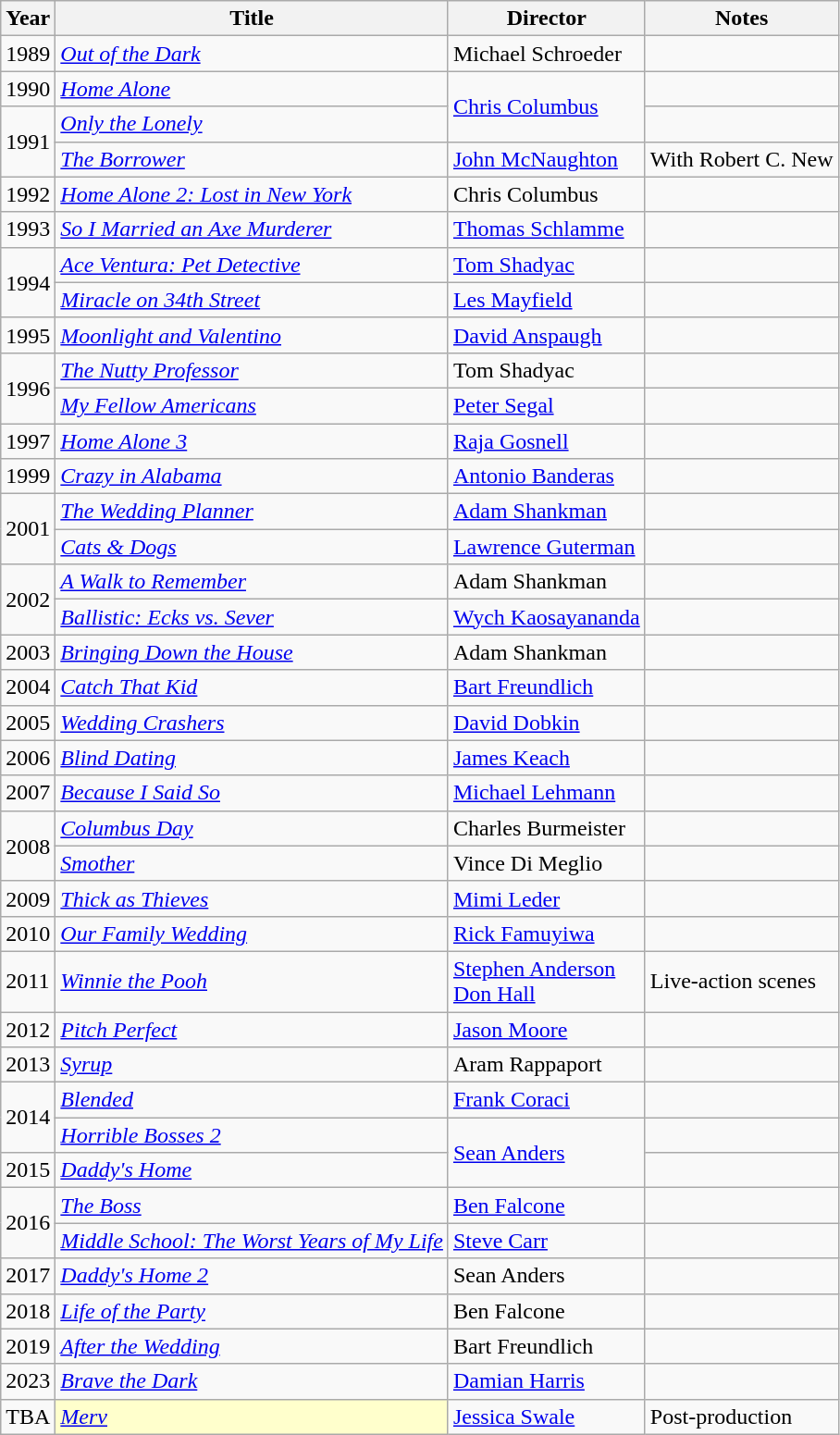<table class="wikitable">
<tr>
<th>Year</th>
<th>Title</th>
<th>Director</th>
<th>Notes</th>
</tr>
<tr>
<td>1989</td>
<td><em><a href='#'>Out of the Dark</a></em></td>
<td>Michael Schroeder</td>
<td></td>
</tr>
<tr>
<td>1990</td>
<td><em><a href='#'>Home Alone</a></em></td>
<td rowspan=2><a href='#'>Chris Columbus</a></td>
<td></td>
</tr>
<tr>
<td rowspan=2>1991</td>
<td><em><a href='#'>Only the Lonely</a></em></td>
<td></td>
</tr>
<tr>
<td><em><a href='#'>The Borrower</a></em></td>
<td><a href='#'>John McNaughton</a></td>
<td>With Robert C. New</td>
</tr>
<tr>
<td>1992</td>
<td><em><a href='#'>Home Alone 2: Lost in New York</a></em></td>
<td>Chris Columbus</td>
<td></td>
</tr>
<tr>
<td>1993</td>
<td><em><a href='#'>So I Married an Axe Murderer</a></em></td>
<td><a href='#'>Thomas Schlamme</a></td>
<td></td>
</tr>
<tr>
<td rowspan=2>1994</td>
<td><em><a href='#'>Ace Ventura: Pet Detective</a></em></td>
<td><a href='#'>Tom Shadyac</a></td>
<td></td>
</tr>
<tr>
<td><em><a href='#'>Miracle on 34th Street</a></em></td>
<td><a href='#'>Les Mayfield</a></td>
<td></td>
</tr>
<tr>
<td>1995</td>
<td><em><a href='#'>Moonlight and Valentino</a></em></td>
<td><a href='#'>David Anspaugh</a></td>
<td></td>
</tr>
<tr>
<td rowspan=2>1996</td>
<td><em><a href='#'>The Nutty Professor</a></em></td>
<td>Tom Shadyac</td>
<td></td>
</tr>
<tr>
<td><em><a href='#'>My Fellow Americans</a></em></td>
<td><a href='#'>Peter Segal</a></td>
<td></td>
</tr>
<tr>
<td>1997</td>
<td><em><a href='#'>Home Alone 3</a></em></td>
<td><a href='#'>Raja Gosnell</a></td>
<td></td>
</tr>
<tr>
<td>1999</td>
<td><em><a href='#'>Crazy in Alabama</a></em></td>
<td><a href='#'>Antonio Banderas</a></td>
<td></td>
</tr>
<tr>
<td rowspan=2>2001</td>
<td><em><a href='#'>The Wedding Planner</a></em></td>
<td><a href='#'>Adam Shankman</a></td>
<td></td>
</tr>
<tr>
<td><em><a href='#'>Cats & Dogs</a></em></td>
<td><a href='#'>Lawrence Guterman</a></td>
<td></td>
</tr>
<tr>
<td rowspan=2>2002</td>
<td><em><a href='#'>A Walk to Remember</a></em></td>
<td>Adam Shankman</td>
<td></td>
</tr>
<tr>
<td><em><a href='#'>Ballistic: Ecks vs. Sever</a></em></td>
<td><a href='#'>Wych Kaosayananda</a></td>
<td></td>
</tr>
<tr>
<td>2003</td>
<td><em><a href='#'>Bringing Down the House</a></em></td>
<td>Adam Shankman</td>
<td></td>
</tr>
<tr>
<td>2004</td>
<td><em><a href='#'>Catch That Kid</a></em></td>
<td><a href='#'>Bart Freundlich</a></td>
<td></td>
</tr>
<tr>
<td>2005</td>
<td><em><a href='#'>Wedding Crashers</a></em></td>
<td><a href='#'>David Dobkin</a></td>
<td></td>
</tr>
<tr>
<td>2006</td>
<td><em><a href='#'>Blind Dating</a></em></td>
<td><a href='#'>James Keach</a></td>
<td></td>
</tr>
<tr>
<td>2007</td>
<td><em><a href='#'>Because I Said So</a></em></td>
<td><a href='#'>Michael Lehmann</a></td>
<td></td>
</tr>
<tr>
<td rowspan=2>2008</td>
<td><em><a href='#'>Columbus Day</a></em></td>
<td>Charles Burmeister</td>
<td></td>
</tr>
<tr>
<td><em><a href='#'>Smother</a></em></td>
<td>Vince Di Meglio</td>
<td></td>
</tr>
<tr>
<td>2009</td>
<td><em><a href='#'>Thick as Thieves</a></em></td>
<td><a href='#'>Mimi Leder</a></td>
<td></td>
</tr>
<tr>
<td>2010</td>
<td><em><a href='#'>Our Family Wedding</a></em></td>
<td><a href='#'>Rick Famuyiwa</a></td>
<td></td>
</tr>
<tr>
<td>2011</td>
<td><em><a href='#'>Winnie the Pooh</a></em></td>
<td><a href='#'>Stephen Anderson</a><br><a href='#'>Don Hall</a></td>
<td>Live-action scenes</td>
</tr>
<tr>
<td>2012</td>
<td><em><a href='#'>Pitch Perfect</a></em></td>
<td><a href='#'>Jason Moore</a></td>
<td></td>
</tr>
<tr>
<td>2013</td>
<td><em><a href='#'>Syrup</a></em></td>
<td>Aram Rappaport</td>
<td></td>
</tr>
<tr>
<td rowspan=2>2014</td>
<td><em><a href='#'>Blended</a></em></td>
<td><a href='#'>Frank Coraci</a></td>
<td></td>
</tr>
<tr>
<td><em><a href='#'>Horrible Bosses 2</a></em></td>
<td rowspan=2><a href='#'>Sean Anders</a></td>
<td></td>
</tr>
<tr>
<td>2015</td>
<td><em><a href='#'>Daddy's Home</a></em></td>
<td></td>
</tr>
<tr>
<td rowspan=2>2016</td>
<td><em><a href='#'>The Boss</a></em></td>
<td><a href='#'>Ben Falcone</a></td>
<td></td>
</tr>
<tr>
<td><em><a href='#'>Middle School: The Worst Years of My Life</a></em></td>
<td><a href='#'>Steve Carr</a></td>
<td></td>
</tr>
<tr>
<td>2017</td>
<td><em><a href='#'>Daddy's Home 2</a></em></td>
<td>Sean Anders</td>
<td></td>
</tr>
<tr>
<td>2018</td>
<td><em><a href='#'>Life of the Party</a></em></td>
<td>Ben Falcone</td>
<td></td>
</tr>
<tr>
<td>2019</td>
<td><em><a href='#'>After the Wedding</a></em></td>
<td>Bart Freundlich</td>
<td></td>
</tr>
<tr>
<td>2023</td>
<td><em><a href='#'>Brave the Dark</a></em></td>
<td><a href='#'>Damian Harris</a></td>
<td></td>
</tr>
<tr>
<td>TBA</td>
<td style="background:#ffc;"><em><a href='#'>Merv</a></em> </td>
<td><a href='#'>Jessica Swale</a></td>
<td>Post-production</td>
</tr>
</table>
